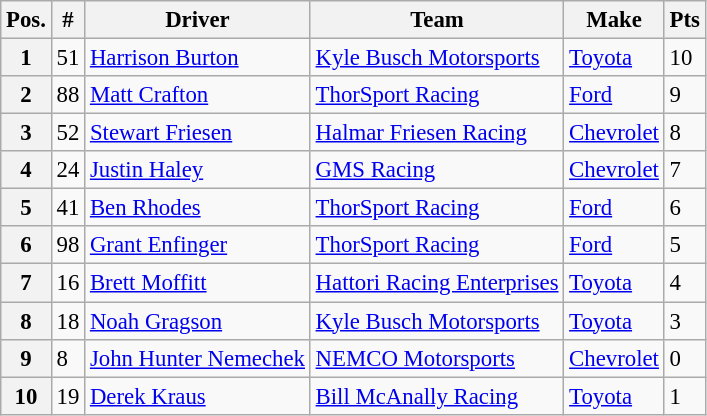<table class="wikitable" style="font-size:95%">
<tr>
<th>Pos.</th>
<th>#</th>
<th>Driver</th>
<th>Team</th>
<th>Make</th>
<th>Pts</th>
</tr>
<tr>
<th>1</th>
<td>51</td>
<td><a href='#'>Harrison Burton</a></td>
<td><a href='#'>Kyle Busch Motorsports</a></td>
<td><a href='#'>Toyota</a></td>
<td>10</td>
</tr>
<tr>
<th>2</th>
<td>88</td>
<td><a href='#'>Matt Crafton</a></td>
<td><a href='#'>ThorSport Racing</a></td>
<td><a href='#'>Ford</a></td>
<td>9</td>
</tr>
<tr>
<th>3</th>
<td>52</td>
<td><a href='#'>Stewart Friesen</a></td>
<td><a href='#'>Halmar Friesen Racing</a></td>
<td><a href='#'>Chevrolet</a></td>
<td>8</td>
</tr>
<tr>
<th>4</th>
<td>24</td>
<td><a href='#'>Justin Haley</a></td>
<td><a href='#'>GMS Racing</a></td>
<td><a href='#'>Chevrolet</a></td>
<td>7</td>
</tr>
<tr>
<th>5</th>
<td>41</td>
<td><a href='#'>Ben Rhodes</a></td>
<td><a href='#'>ThorSport Racing</a></td>
<td><a href='#'>Ford</a></td>
<td>6</td>
</tr>
<tr>
<th>6</th>
<td>98</td>
<td><a href='#'>Grant Enfinger</a></td>
<td><a href='#'>ThorSport Racing</a></td>
<td><a href='#'>Ford</a></td>
<td>5</td>
</tr>
<tr>
<th>7</th>
<td>16</td>
<td><a href='#'>Brett Moffitt</a></td>
<td><a href='#'>Hattori Racing Enterprises</a></td>
<td><a href='#'>Toyota</a></td>
<td>4</td>
</tr>
<tr>
<th>8</th>
<td>18</td>
<td><a href='#'>Noah Gragson</a></td>
<td><a href='#'>Kyle Busch Motorsports</a></td>
<td><a href='#'>Toyota</a></td>
<td>3</td>
</tr>
<tr>
<th>9</th>
<td>8</td>
<td><a href='#'>John Hunter Nemechek</a></td>
<td><a href='#'>NEMCO Motorsports</a></td>
<td><a href='#'>Chevrolet</a></td>
<td>0</td>
</tr>
<tr>
<th>10</th>
<td>19</td>
<td><a href='#'>Derek Kraus</a></td>
<td><a href='#'>Bill McAnally Racing</a></td>
<td><a href='#'>Toyota</a></td>
<td>1</td>
</tr>
</table>
